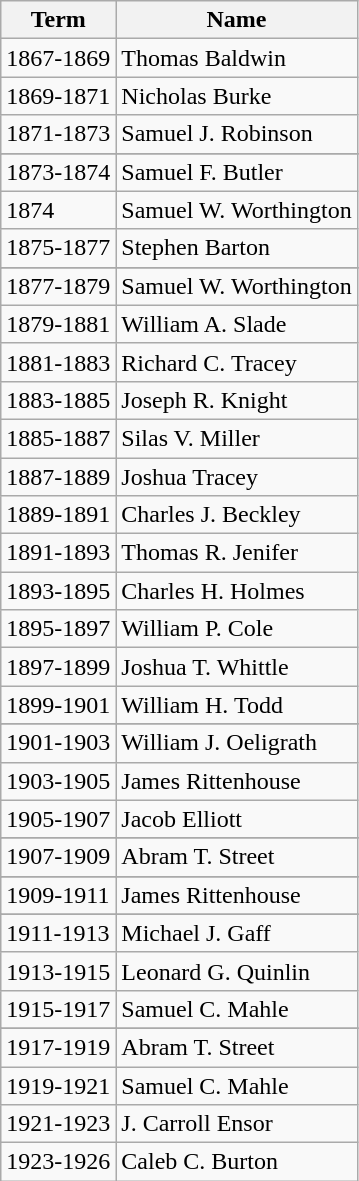<table class="wikitable">
<tr>
<th>Term</th>
<th>Name</th>
</tr>
<tr>
<td>1867-1869</td>
<td>Thomas Baldwin</td>
</tr>
<tr>
<td>1869-1871</td>
<td>Nicholas Burke</td>
</tr>
<tr>
<td>1871-1873</td>
<td>Samuel J. Robinson</td>
</tr>
<tr>
</tr>
<tr>
<td>1873-1874</td>
<td>Samuel F. Butler</td>
</tr>
<tr>
<td>1874</td>
<td>Samuel W. Worthington</td>
</tr>
<tr>
<td>1875-1877</td>
<td>Stephen Barton</td>
</tr>
<tr>
</tr>
<tr>
<td>1877-1879</td>
<td>Samuel W. Worthington</td>
</tr>
<tr>
<td>1879-1881</td>
<td>William A. Slade</td>
</tr>
<tr>
<td>1881-1883</td>
<td>Richard C. Tracey</td>
</tr>
<tr>
<td>1883-1885</td>
<td>Joseph R. Knight</td>
</tr>
<tr>
<td>1885-1887</td>
<td>Silas V. Miller</td>
</tr>
<tr>
<td>1887-1889</td>
<td>Joshua Tracey</td>
</tr>
<tr>
<td>1889-1891</td>
<td>Charles J. Beckley</td>
</tr>
<tr>
<td>1891-1893</td>
<td>Thomas R. Jenifer</td>
</tr>
<tr>
<td>1893-1895</td>
<td>Charles H. Holmes</td>
</tr>
<tr>
<td>1895-1897</td>
<td>William P. Cole</td>
</tr>
<tr>
<td>1897-1899</td>
<td>Joshua T. Whittle</td>
</tr>
<tr>
<td>1899-1901</td>
<td>William H. Todd</td>
</tr>
<tr>
</tr>
<tr>
<td>1901-1903</td>
<td>William J. Oeligrath</td>
</tr>
<tr>
<td>1903-1905</td>
<td>James Rittenhouse</td>
</tr>
<tr>
<td>1905-1907</td>
<td>Jacob Elliott</td>
</tr>
<tr>
</tr>
<tr>
<td>1907-1909</td>
<td>Abram T. Street</td>
</tr>
<tr>
</tr>
<tr>
<td>1909-1911</td>
<td>James Rittenhouse</td>
</tr>
<tr>
</tr>
<tr>
<td>1911-1913</td>
<td>Michael J. Gaff</td>
</tr>
<tr>
<td>1913-1915</td>
<td>Leonard G. Quinlin</td>
</tr>
<tr>
<td>1915-1917</td>
<td>Samuel C. Mahle</td>
</tr>
<tr>
</tr>
<tr>
<td>1917-1919</td>
<td>Abram T. Street</td>
</tr>
<tr>
<td>1919-1921</td>
<td>Samuel C. Mahle</td>
</tr>
<tr>
<td>1921-1923</td>
<td>J. Carroll Ensor</td>
</tr>
<tr>
<td>1923-1926</td>
<td>Caleb C. Burton</td>
</tr>
</table>
